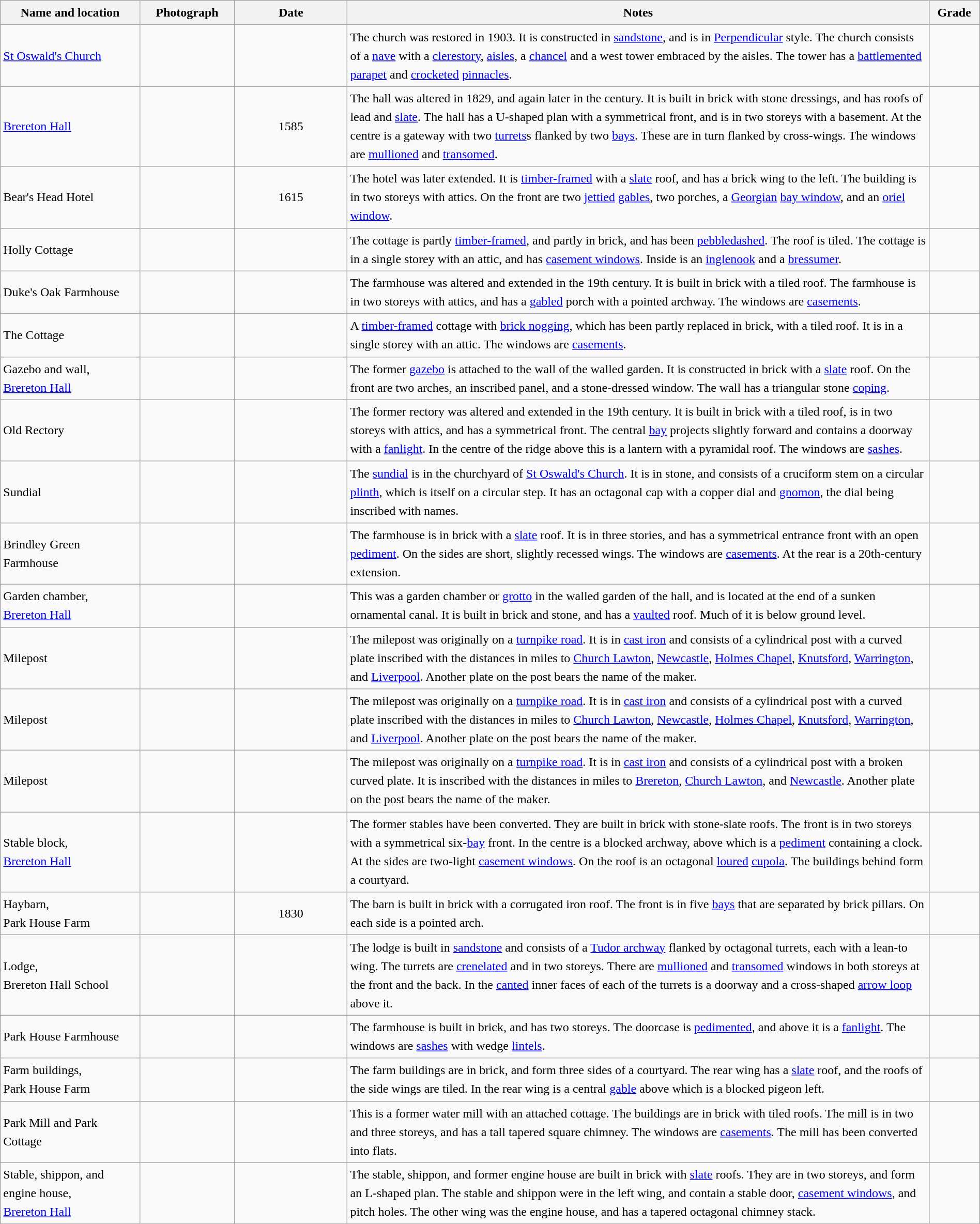<table class="wikitable sortable plainrowheaders" style="width:100%;border:0px;text-align:left;line-height:150%;">
<tr>
<th scope="col"  style="width:150px">Name and location</th>
<th scope="col"  style="width:100px" class="unsortable">Photograph</th>
<th scope="col"  style="width:120px">Date</th>
<th scope="col"  style="width:650px" class="unsortable">Notes</th>
<th scope="col"  style="width:50px">Grade</th>
</tr>
<tr>
<td><a href='#'>St Oswald's Church</a><br><small></small></td>
<td></td>
<td align="center"></td>
<td>The church was restored in 1903.  It is constructed in <a href='#'>sandstone</a>, and is in <a href='#'>Perpendicular</a> style.  The church consists of a <a href='#'>nave</a> with a <a href='#'>clerestory</a>, <a href='#'>aisles</a>, a <a href='#'>chancel</a> and a west tower embraced by the aisles.  The tower has a <a href='#'>battlemented</a> <a href='#'>parapet</a> and <a href='#'>crocketed</a> <a href='#'>pinnacles</a>.</td>
<td align="center" ></td>
</tr>
<tr>
<td><a href='#'>Brereton Hall</a><br><small></small></td>
<td></td>
<td align="center">1585</td>
<td>The hall was altered in 1829, and again later in the century.  It is built in brick with stone dressings, and has roofs of lead and <a href='#'>slate</a>.  The hall has a U-shaped plan with a symmetrical front, and is in two storeys with a basement.  At the centre is a gateway with two <a href='#'>turrets</a>s flanked by two <a href='#'>bays</a>.  These are in turn flanked by cross-wings.  The windows are <a href='#'>mullioned</a> and <a href='#'>transomed</a>.</td>
<td align="center" ></td>
</tr>
<tr>
<td>Bear's Head Hotel<br><small></small></td>
<td></td>
<td align="center">1615</td>
<td>The hotel was later extended.  It is <a href='#'>timber-framed</a> with a <a href='#'>slate</a> roof, and has a brick wing to the left.  The building is in two storeys with attics.  On the front are two <a href='#'>jettied</a> <a href='#'>gables</a>, two porches, a <a href='#'>Georgian</a> <a href='#'>bay window</a>, and an <a href='#'>oriel window</a>.</td>
<td align="center" ></td>
</tr>
<tr>
<td>Holly Cottage<br><small></small></td>
<td></td>
<td align="center"></td>
<td>The cottage is partly <a href='#'>timber-framed</a>, and partly in brick, and has been <a href='#'>pebbledashed</a>.  The roof is tiled.  The cottage is in a single storey with an attic, and has <a href='#'>casement windows</a>.  Inside is an <a href='#'>inglenook</a> and a <a href='#'>bressumer</a>.</td>
<td align="center" ></td>
</tr>
<tr>
<td>Duke's Oak Farmhouse<br><small></small></td>
<td></td>
<td align="center"></td>
<td>The farmhouse was altered and extended in the 19th century.  It is built in brick with a tiled roof.  The farmhouse is in two storeys with attics, and has a <a href='#'>gabled</a> porch with a pointed archway.  The windows are <a href='#'>casements</a>.</td>
<td align="center" ></td>
</tr>
<tr>
<td>The Cottage<br><small></small></td>
<td></td>
<td align="center"></td>
<td>A <a href='#'>timber-framed</a> cottage with <a href='#'>brick nogging</a>, which has been partly replaced in brick, with a tiled roof.  It is in a single storey with an attic.  The windows are <a href='#'>casements</a>.</td>
<td align="center" ></td>
</tr>
<tr>
<td>Gazebo and wall,<br><a href='#'>Brereton Hall</a><br><small></small></td>
<td></td>
<td align="center"></td>
<td>The former <a href='#'>gazebo</a> is attached to the wall of the walled garden.  It is constructed in brick with a <a href='#'>slate</a> roof.  On the front are two arches, an inscribed panel, and a stone-dressed window.  The wall has a triangular stone <a href='#'>coping</a>.</td>
<td align="center" ></td>
</tr>
<tr>
<td>Old Rectory<br><small></small></td>
<td></td>
<td align="center"></td>
<td>The former rectory was altered and extended in the 19th century.  It is built in brick with a tiled roof, is in two storeys with attics, and has a symmetrical front.  The central <a href='#'>bay</a> projects slightly forward and contains a doorway with a <a href='#'>fanlight</a>.  In the centre of the ridge above this is a lantern with a pyramidal roof.  The windows are <a href='#'>sashes</a>.</td>
<td align="center" ></td>
</tr>
<tr>
<td>Sundial<br><small></small></td>
<td></td>
<td align="center"></td>
<td>The <a href='#'>sundial</a> is in the churchyard of <a href='#'>St Oswald's Church</a>.  It is in stone, and consists of a cruciform stem on a circular <a href='#'>plinth</a>, which is itself on a circular step.  It has an octagonal cap with a copper dial and <a href='#'>gnomon</a>, the dial being inscribed with names.</td>
<td align="center" ></td>
</tr>
<tr>
<td>Brindley Green Farmhouse<br><small></small></td>
<td></td>
<td align="center"></td>
<td>The farmhouse is in brick with a <a href='#'>slate</a> roof.  It is in three stories, and has a symmetrical entrance front with an open <a href='#'>pediment</a>. On the sides are short, slightly recessed wings.  The windows are <a href='#'>casements</a>.  At the rear is a 20th-century extension.</td>
<td align="center" ></td>
</tr>
<tr>
<td>Garden chamber,<br><a href='#'>Brereton Hall</a><br><small></small></td>
<td></td>
<td align="center"></td>
<td>This was a garden chamber or <a href='#'>grotto</a> in the walled garden of the hall, and is located at the end of a sunken ornamental canal.  It is built in brick and stone, and has a <a href='#'>vaulted</a> roof.  Much of it is below ground level.</td>
<td align="center" ></td>
</tr>
<tr>
<td>Milepost<br><small></small></td>
<td></td>
<td align="center"></td>
<td>The milepost was originally on a <a href='#'>turnpike road</a>.  It is in <a href='#'>cast iron</a> and consists of a cylindrical post with a curved plate inscribed with the distances in miles to <a href='#'>Church Lawton</a>, <a href='#'>Newcastle</a>, <a href='#'>Holmes Chapel</a>, <a href='#'>Knutsford</a>, <a href='#'>Warrington</a>, and <a href='#'>Liverpool</a>. Another plate on the post bears the name of the maker.</td>
<td align="center" ></td>
</tr>
<tr>
<td>Milepost<br><small></small></td>
<td></td>
<td align="center"></td>
<td>The milepost was originally on a <a href='#'>turnpike road</a>.  It is in <a href='#'>cast iron</a> and consists of a cylindrical post with a curved plate inscribed with the distances in miles to <a href='#'>Church Lawton</a>, <a href='#'>Newcastle</a>, <a href='#'>Holmes Chapel</a>, <a href='#'>Knutsford</a>, <a href='#'>Warrington</a>, and <a href='#'>Liverpool</a>. Another plate on the post bears the name of the maker.</td>
<td align="center" ></td>
</tr>
<tr>
<td>Milepost<br><small></small></td>
<td></td>
<td align="center"></td>
<td>The milepost was originally on a <a href='#'>turnpike road</a>.  It is in <a href='#'>cast iron</a> and consists of a cylindrical post with a broken curved plate. It is inscribed with the distances in miles to <a href='#'>Brereton</a>, <a href='#'>Church Lawton</a>, and <a href='#'>Newcastle</a>.  Another plate on the post bears the name of the maker.</td>
<td align="center" ></td>
</tr>
<tr>
<td>Stable block,<br><a href='#'>Brereton Hall</a><br><small></small></td>
<td></td>
<td align="center"></td>
<td>The former stables have been converted.  They are built in brick with stone-slate roofs.  The front is in two storeys with a symmetrical six-<a href='#'>bay</a> front.  In the centre is a blocked archway, above which is a <a href='#'>pediment</a> containing a clock.  At the sides are two-light <a href='#'>casement windows</a>.  On the roof is an octagonal <a href='#'>loured</a> <a href='#'>cupola</a>.  The buildings behind form a courtyard.</td>
<td align="center" ></td>
</tr>
<tr>
<td>Haybarn,<br>Park House Farm<br><small></small></td>
<td></td>
<td align="center">1830</td>
<td>The barn is built in brick with a corrugated iron roof.  The front is in five <a href='#'>bays</a> that are separated by brick pillars.  On each side is a pointed arch.</td>
<td align="center" ></td>
</tr>
<tr>
<td>Lodge,<br>Brereton Hall School<br><small></small></td>
<td></td>
<td align="center"></td>
<td>The lodge is built in <a href='#'>sandstone</a> and consists of a <a href='#'>Tudor archway</a> flanked by octagonal turrets, each with a lean-to wing.  The turrets are <a href='#'>crenelated</a> and in two storeys.  There are <a href='#'>mullioned</a> and <a href='#'>transomed</a> windows in both storeys at the front and the back.  In the <a href='#'>canted</a> inner faces of each of the turrets is a doorway and a cross-shaped <a href='#'>arrow loop</a> above it.</td>
<td align="center" ></td>
</tr>
<tr>
<td>Park House Farmhouse<br><small></small></td>
<td></td>
<td align="center"></td>
<td>The farmhouse is built in brick, and has two storeys.  The doorcase is <a href='#'>pedimented</a>, and above it is a <a href='#'>fanlight</a>.  The windows are <a href='#'>sashes</a> with wedge <a href='#'>lintels</a>.</td>
<td align="center" ></td>
</tr>
<tr>
<td>Farm buildings,<br>Park House Farm<br><small></small></td>
<td></td>
<td align="center"></td>
<td>The farm buildings are in brick, and form three sides of a courtyard.  The rear wing has a <a href='#'>slate</a> roof, and the roofs of the side wings are tiled.  In the rear wing is a central <a href='#'>gable</a> above which is a blocked pigeon left.</td>
<td align="center" ></td>
</tr>
<tr>
<td>Park Mill and Park Cottage<br><small></small></td>
<td></td>
<td align="center"></td>
<td>This is a former water mill with an attached cottage.  The buildings are in brick with  tiled roofs.  The mill is in two and three storeys, and has a tall tapered square chimney.  The windows are <a href='#'>casements</a>.  The mill has been  converted into flats.</td>
<td align="center" ></td>
</tr>
<tr>
<td>Stable, shippon, and engine house,<br><a href='#'>Brereton Hall</a><br><small></small></td>
<td></td>
<td align="center"></td>
<td>The stable, shippon, and former engine house are built in brick with <a href='#'>slate</a> roofs.  They are in two storeys, and form an L-shaped plan.  The stable and shippon were in the left wing, and contain a stable door, <a href='#'>casement windows</a>, and pitch holes.  The other wing was the engine house, and has a tapered octagonal chimney stack.</td>
<td align="center" ></td>
</tr>
<tr>
</tr>
</table>
